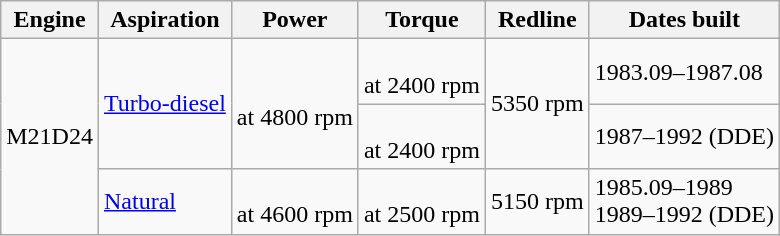<table class=wikitable>
<tr>
<th>Engine</th>
<th>Aspiration</th>
<th>Power</th>
<th>Torque</th>
<th>Redline</th>
<th>Dates built</th>
</tr>
<tr>
<td rowspan=3>M21D24</td>
<td rowspan="2"><a href='#'>Turbo-diesel</a></td>
<td rowspan="2"> <br> at 4800 rpm</td>
<td> <br> at 2400 rpm</td>
<td rowspan="2">5350 rpm</td>
<td>1983.09–1987.08</td>
</tr>
<tr>
<td> <br> at 2400 rpm</td>
<td>1987–1992 (DDE)</td>
</tr>
<tr>
<td><a href='#'>Natural</a></td>
<td> <br> at 4600 rpm</td>
<td> <br> at 2500 rpm</td>
<td>5150 rpm</td>
<td>1985.09–1989<br>1989–1992 (DDE)</td>
</tr>
</table>
